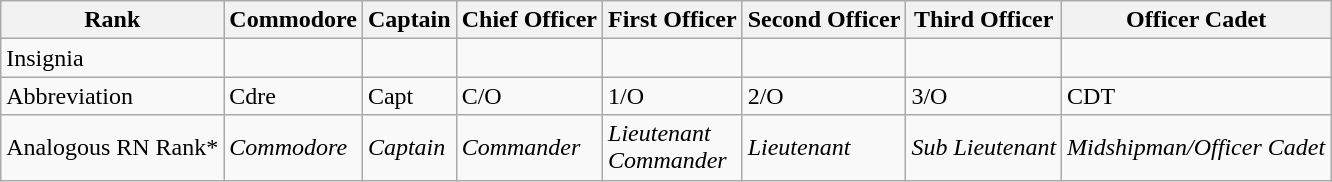<table class="wikitable">
<tr>
<th>Rank</th>
<th>Commodore</th>
<th>Captain</th>
<th>Chief Officer</th>
<th>First Officer</th>
<th>Second Officer</th>
<th>Third Officer</th>
<th>Officer Cadet</th>
</tr>
<tr>
<td>Insignia</td>
<td></td>
<td></td>
<td></td>
<td></td>
<td></td>
<td></td>
<td></td>
</tr>
<tr>
<td>Abbreviation</td>
<td>Cdre</td>
<td>Capt</td>
<td>C/O</td>
<td>1/O</td>
<td>2/O</td>
<td>3/O</td>
<td>CDT</td>
</tr>
<tr>
<td>Analogous RN Rank*</td>
<td><em>Commodore</em></td>
<td><em>Captain</em></td>
<td><em>Commander</em></td>
<td><em>Lieutenant</em><br><em>Commander</em></td>
<td><em>Lieutenant</em></td>
<td><em>Sub Lieutenant</em></td>
<td><em>Midshipman/Officer Cadet</em></td>
</tr>
</table>
